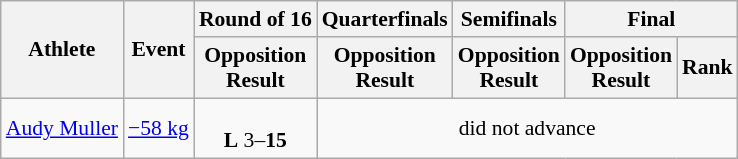<table class="wikitable" style="font-size:90%">
<tr>
<th rowspan="2">Athlete</th>
<th rowspan="2">Event</th>
<th>Round of 16</th>
<th>Quarterfinals</th>
<th>Semifinals</th>
<th colspan="2">Final</th>
</tr>
<tr>
<th>Opposition<br>Result</th>
<th>Opposition<br>Result</th>
<th>Opposition<br>Result</th>
<th>Opposition<br>Result</th>
<th>Rank</th>
</tr>
<tr>
<td><a href='#'>Audy Muller</a></td>
<td><a href='#'>−58 kg</a></td>
<td align=center><br><strong>L</strong> 3–<strong>15</strong></td>
<td align=center colspan=4>did not advance</td>
</tr>
</table>
